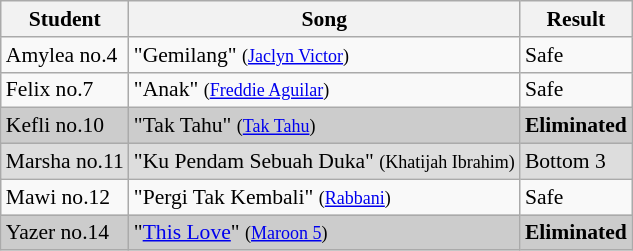<table class="wikitable" style="font-size:90%;">
<tr>
<th>Student</th>
<th>Song</th>
<th>Result</th>
</tr>
<tr>
<td>Amylea no.4</td>
<td>"Gemilang" <small>(<a href='#'>Jaclyn Victor</a>)</small></td>
<td>Safe</td>
</tr>
<tr>
<td>Felix no.7</td>
<td>"Anak" <small>(<a href='#'>Freddie Aguilar</a>)</small></td>
<td>Safe</td>
</tr>
<tr bgcolor="#CCCCCC">
<td>Kefli no.10</td>
<td>"Tak Tahu" <small>(<a href='#'>Tak Tahu</a>)</small></td>
<td><strong>Eliminated</strong></td>
</tr>
<tr bgcolor="#DDDDDD">
<td>Marsha no.11</td>
<td>"Ku Pendam Sebuah Duka" <small>(Khatijah Ibrahim)</small></td>
<td>Bottom 3</td>
</tr>
<tr>
<td>Mawi no.12</td>
<td>"Pergi Tak Kembali" <small>(<a href='#'>Rabbani</a>)</small></td>
<td>Safe</td>
</tr>
<tr bgcolor="#CCCCCC">
<td>Yazer no.14</td>
<td>"<a href='#'>This Love</a>" <small>(<a href='#'>Maroon 5</a>)</small></td>
<td><strong>Eliminated</strong></td>
</tr>
</table>
